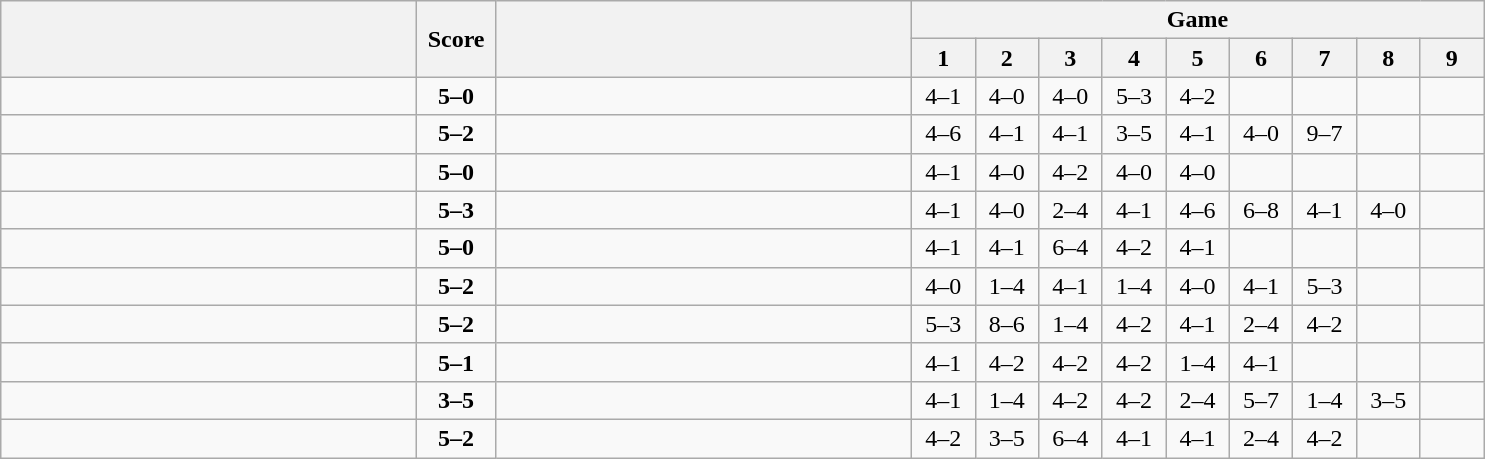<table class="wikitable" style="text-align: center;">
<tr>
<th rowspan=2 align="right" width="270"></th>
<th rowspan=2 width="45">Score</th>
<th rowspan=2 align="left" width="270"></th>
<th colspan=9>Game</th>
</tr>
<tr>
<th width="35">1</th>
<th width="35">2</th>
<th width="35">3</th>
<th width="35">4</th>
<th width="35">5</th>
<th width="35">6</th>
<th width="35">7</th>
<th width="35">8</th>
<th width="35">9</th>
</tr>
<tr>
<td align=left><strong><br></strong></td>
<td align=center><strong>5–0</strong></td>
<td align=left><br></td>
<td>4–1</td>
<td>4–0</td>
<td>4–0</td>
<td>5–3</td>
<td>4–2</td>
<td></td>
<td></td>
<td></td>
<td></td>
</tr>
<tr>
<td align=left><strong><br></strong></td>
<td align=center><strong>5–2</strong></td>
<td align=left><br></td>
<td>4–6</td>
<td>4–1</td>
<td>4–1</td>
<td>3–5</td>
<td>4–1</td>
<td>4–0</td>
<td>9–7</td>
<td></td>
<td></td>
</tr>
<tr>
<td align=left><strong><br></strong></td>
<td align=center><strong>5–0</strong></td>
<td align=left><br></td>
<td>4–1</td>
<td>4–0</td>
<td>4–2</td>
<td>4–0</td>
<td>4–0</td>
<td></td>
<td></td>
<td></td>
<td></td>
</tr>
<tr>
<td align=left><strong><br></strong></td>
<td align=center><strong>5–3</strong></td>
<td align=left><br></td>
<td>4–1</td>
<td>4–0</td>
<td>2–4</td>
<td>4–1</td>
<td>4–6</td>
<td>6–8</td>
<td>4–1</td>
<td>4–0</td>
<td></td>
</tr>
<tr>
<td align=left><strong><br></strong></td>
<td align=center><strong>5–0</strong></td>
<td align=left><br></td>
<td>4–1</td>
<td>4–1</td>
<td>6–4</td>
<td>4–2</td>
<td>4–1</td>
<td></td>
<td></td>
<td></td>
<td></td>
</tr>
<tr>
<td align=left><strong><br></strong></td>
<td align=center><strong>5–2</strong></td>
<td align=left><br></td>
<td>4–0</td>
<td>1–4</td>
<td>4–1</td>
<td>1–4</td>
<td>4–0</td>
<td>4–1</td>
<td>5–3</td>
<td></td>
<td></td>
</tr>
<tr>
<td align=left><strong><br></strong></td>
<td align=center><strong>5–2</strong></td>
<td align=left><br></td>
<td>5–3</td>
<td>8–6</td>
<td>1–4</td>
<td>4–2</td>
<td>4–1</td>
<td>2–4</td>
<td>4–2</td>
<td></td>
<td></td>
</tr>
<tr>
<td align=left><strong><br></strong></td>
<td align=center><strong>5–1</strong></td>
<td align=left><br></td>
<td>4–1</td>
<td>4–2</td>
<td>4–2</td>
<td>4–2</td>
<td>1–4</td>
<td>4–1</td>
<td></td>
<td></td>
<td></td>
</tr>
<tr>
<td align=left><br></td>
<td align=center><strong>3–5</strong></td>
<td align=left><strong><br></strong></td>
<td>4–1</td>
<td>1–4</td>
<td>4–2</td>
<td>4–2</td>
<td>2–4</td>
<td>5–7</td>
<td>1–4</td>
<td>3–5</td>
<td></td>
</tr>
<tr>
<td align=left><strong><br></strong></td>
<td align=center><strong>5–2</strong></td>
<td align=left><br></td>
<td>4–2</td>
<td>3–5</td>
<td>6–4</td>
<td>4–1</td>
<td>4–1</td>
<td>2–4</td>
<td>4–2</td>
<td></td>
<td></td>
</tr>
</table>
